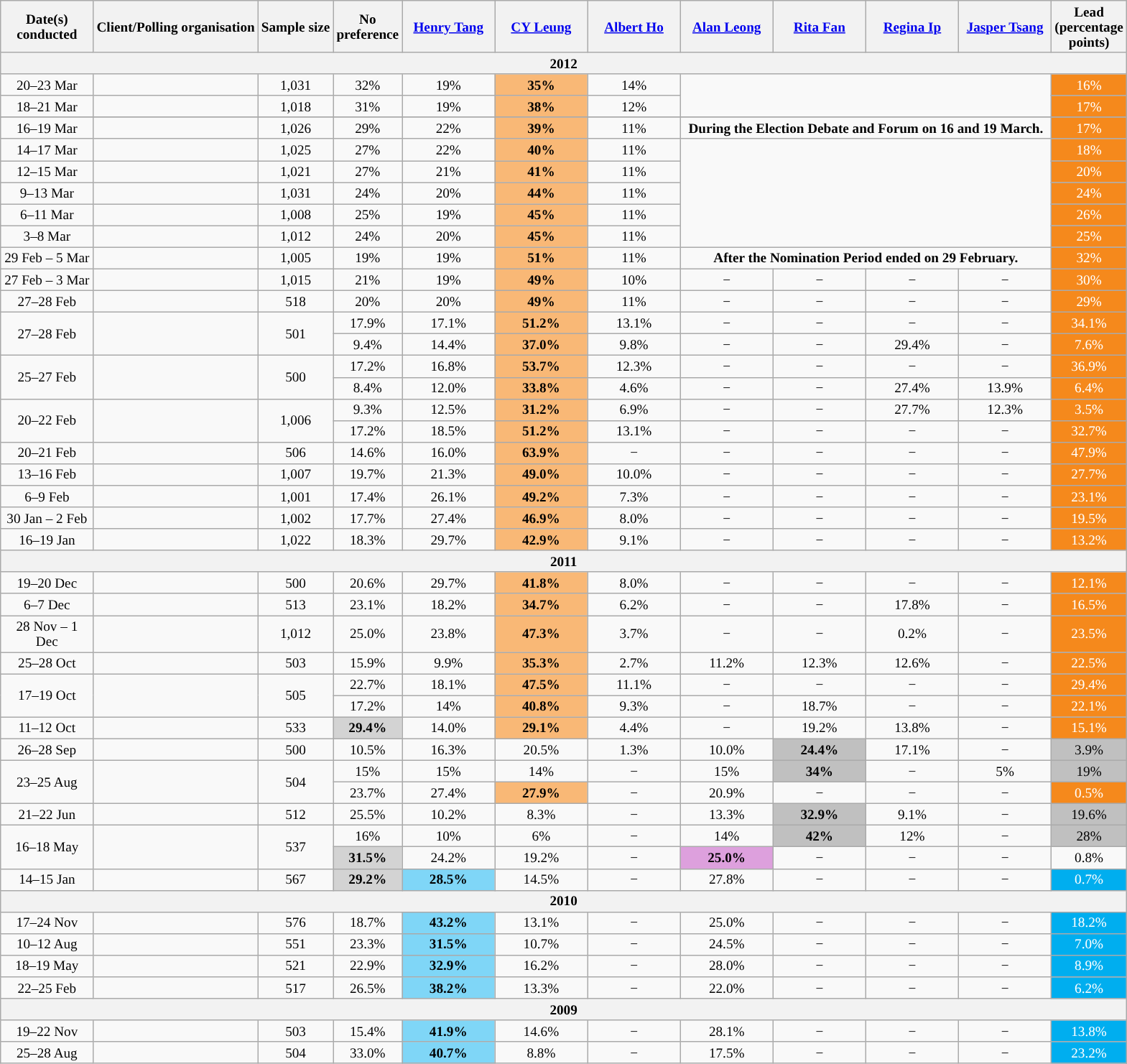<table class="wikitable" style="text-align:center;font-size:80%;line-height:14px">
<tr>
<th width=80px>Date(s)<br>conducted</th>
<th>Client/Polling organisation</th>
<th>Sample size</th>
<th>No<br>preference</th>
<th width=80px><a href='#'>Henry Tang</a></th>
<th width=80px><a href='#'>CY Leung</a></th>
<th width=80px><a href='#'>Albert Ho</a></th>
<th width=80px><a href='#'>Alan Leong</a></th>
<th width=80px><a href='#'>Rita Fan</a></th>
<th width=80px><a href='#'>Regina Ip</a></th>
<th width=80px><a href='#'>Jasper Tsang</a></th>
<th>Lead<br>(percentage<br>points)</th>
</tr>
<tr>
<td colspan="14" style="background:#f2f2f2;"><strong>2012</strong></td>
</tr>
<tr>
<td>20–23 Mar</td>
<td></td>
<td>1,031</td>
<td>32%</td>
<td>19%</td>
<td bgcolor= #f9b876><strong>35%</strong></td>
<td>14%</td>
<td rowspan=2 colspan=4></td>
<td style="background:#F5891C; color:white;">16%</td>
</tr>
<tr>
<td>18–21 Mar</td>
<td></td>
<td>1,018</td>
<td>31%</td>
<td>19%</td>
<td bgcolor= #f9b876><strong>38%</strong></td>
<td>12%</td>
<td style="background:#F5891C; color:white;">17%</td>
</tr>
<tr>
</tr>
<tr>
<td>16–19 Mar</td>
<td></td>
<td>1,026</td>
<td>29%</td>
<td>22%</td>
<td bgcolor= #f9b876><strong>39%</strong></td>
<td>11%</td>
<td colspan=4><strong>During the Election Debate and Forum on 16 and 19 March.</strong></td>
<td style="background:#F5891C; color:white;">17%</td>
</tr>
<tr>
<td>14–17 Mar</td>
<td></td>
<td>1,025</td>
<td>27%</td>
<td>22%</td>
<td bgcolor= #f9b876><strong>40%</strong></td>
<td>11%</td>
<td colspan=4 rowspan=5></td>
<td style="background:#F5891C; color:white;">18%</td>
</tr>
<tr>
<td>12–15 Mar</td>
<td></td>
<td>1,021</td>
<td>27%</td>
<td>21%</td>
<td bgcolor= #f9b876><strong>41%</strong></td>
<td>11%</td>
<td style="background:#F5891C; color:white;">20%</td>
</tr>
<tr>
<td>9–13 Mar</td>
<td></td>
<td>1,031</td>
<td>24%</td>
<td>20%</td>
<td bgcolor= #f9b876><strong>44%</strong></td>
<td>11%</td>
<td style="background:#F5891C; color:white;">24%</td>
</tr>
<tr>
<td>6–11 Mar</td>
<td></td>
<td>1,008</td>
<td>25%</td>
<td>19%</td>
<td bgcolor= #f9b876><strong>45%</strong></td>
<td>11%</td>
<td style="background:#F5891C; color:white;">26%</td>
</tr>
<tr>
<td>3–8 Mar</td>
<td></td>
<td>1,012</td>
<td>24%</td>
<td>20%</td>
<td bgcolor= #f9b876><strong>45%</strong></td>
<td>11%</td>
<td style="background:#F5891C; color:white;">25%</td>
</tr>
<tr>
<td>29 Feb – 5 Mar</td>
<td></td>
<td>1,005</td>
<td>19%</td>
<td>19%</td>
<td bgcolor= #f9b876><strong>51%</strong></td>
<td>11%</td>
<td colspan=4><strong>After the Nomination Period ended on 29 February.</strong></td>
<td style="background:#F5891C; color:white;">32%</td>
</tr>
<tr>
<td>27 Feb – 3 Mar</td>
<td></td>
<td>1,015</td>
<td>21%</td>
<td>19%</td>
<td bgcolor= #f9b876><strong>49%</strong></td>
<td>10%</td>
<td>−</td>
<td>−</td>
<td>−</td>
<td>−</td>
<td style="background:#F5891C; color:white;">30%</td>
</tr>
<tr>
<td>27–28 Feb</td>
<td></td>
<td>518</td>
<td>20%</td>
<td>20%</td>
<td bgcolor= #f9b876><strong>49%</strong></td>
<td>11%</td>
<td>−</td>
<td>−</td>
<td>−</td>
<td>−</td>
<td style="background:#F5891C; color:white;">29%</td>
</tr>
<tr>
<td rowspan=2>27–28 Feb</td>
<td rowspan=2></td>
<td rowspan=2>501</td>
<td>17.9%</td>
<td>17.1%</td>
<td bgcolor= #f9b876><strong>51.2%</strong></td>
<td>13.1%</td>
<td>−</td>
<td>−</td>
<td>−</td>
<td>−</td>
<td style="background:#F5891C; color:white;">34.1%</td>
</tr>
<tr>
<td>9.4%</td>
<td>14.4%</td>
<td bgcolor= #f9b876><strong>37.0%</strong></td>
<td>9.8%</td>
<td>−</td>
<td>−</td>
<td>29.4%</td>
<td>−</td>
<td style="background:#F5891C; color:white;">7.6%</td>
</tr>
<tr>
<td rowspan=2>25–27 Feb</td>
<td rowspan=2></td>
<td rowspan=2>500</td>
<td>17.2%</td>
<td>16.8%</td>
<td bgcolor= #f9b876><strong>53.7%</strong></td>
<td>12.3%</td>
<td>−</td>
<td>−</td>
<td>−</td>
<td>−</td>
<td style="background:#F5891C; color:white;">36.9%</td>
</tr>
<tr>
<td>8.4%</td>
<td>12.0%</td>
<td bgcolor= #f9b876><strong>33.8%</strong></td>
<td>4.6%</td>
<td>−</td>
<td>−</td>
<td>27.4%</td>
<td>13.9%</td>
<td style="background:#F5891C; color:white;">6.4%</td>
</tr>
<tr>
<td rowspan=2>20–22 Feb</td>
<td rowspan=2></td>
<td rowspan=2>1,006</td>
<td>9.3%</td>
<td>12.5%</td>
<td bgcolor= #f9b876><strong>31.2%</strong></td>
<td>6.9%</td>
<td>−</td>
<td>−</td>
<td>27.7%</td>
<td>12.3%</td>
<td style="background:#F5891C; color:white;">3.5%</td>
</tr>
<tr>
<td>17.2%</td>
<td>18.5%</td>
<td bgcolor= #f9b876><strong>51.2%</strong></td>
<td>13.1%</td>
<td>−</td>
<td>−</td>
<td>−</td>
<td>−</td>
<td style="background:#F5891C; color:white;">32.7%</td>
</tr>
<tr>
<td>20–21 Feb</td>
<td></td>
<td>506</td>
<td>14.6%</td>
<td>16.0%</td>
<td bgcolor= #f9b876><strong>63.9%</strong></td>
<td>−</td>
<td>−</td>
<td>−</td>
<td>−</td>
<td>−</td>
<td style="background:#F5891C; color:white;">47.9%</td>
</tr>
<tr>
<td>13–16 Feb</td>
<td></td>
<td>1,007</td>
<td>19.7%</td>
<td>21.3%</td>
<td bgcolor= #f9b876><strong>49.0%</strong></td>
<td>10.0%</td>
<td>−</td>
<td>−</td>
<td>−</td>
<td>−</td>
<td style="background:#F5891C; color:white;">27.7%</td>
</tr>
<tr>
<td>6–9 Feb</td>
<td></td>
<td>1,001</td>
<td>17.4%</td>
<td>26.1%</td>
<td bgcolor= #f9b876><strong>49.2%</strong></td>
<td>7.3%</td>
<td>−</td>
<td>−</td>
<td>−</td>
<td>−</td>
<td style="background:#F5891C; color:white;">23.1%</td>
</tr>
<tr>
<td>30 Jan – 2 Feb</td>
<td></td>
<td>1,002</td>
<td>17.7%</td>
<td>27.4%</td>
<td bgcolor= #f9b876><strong>46.9%</strong></td>
<td>8.0%</td>
<td>−</td>
<td>−</td>
<td>−</td>
<td>−</td>
<td style="background:#F5891C; color:white;">19.5%</td>
</tr>
<tr>
<td>16–19 Jan</td>
<td></td>
<td>1,022</td>
<td>18.3%</td>
<td>29.7%</td>
<td bgcolor= #f9b876><strong>42.9%</strong></td>
<td>9.1%</td>
<td>−</td>
<td>−</td>
<td>−</td>
<td>−</td>
<td style="background:#F5891C; color:white;">13.2%</td>
</tr>
<tr>
<td colspan="14" style="background:#f2f2f2;"><strong>2011</strong></td>
</tr>
<tr>
<td>19–20 Dec</td>
<td></td>
<td>500</td>
<td>20.6%</td>
<td>29.7%</td>
<td bgcolor= #f9b876><strong>41.8%</strong></td>
<td>8.0%</td>
<td>−</td>
<td>−</td>
<td>−</td>
<td>−</td>
<td style="background:#F5891C; color:white;">12.1%</td>
</tr>
<tr>
<td>6–7 Dec</td>
<td></td>
<td>513</td>
<td>23.1%</td>
<td>18.2%</td>
<td bgcolor= #f9b876><strong>34.7%</strong></td>
<td>6.2%</td>
<td>−</td>
<td>−</td>
<td>17.8%</td>
<td>−</td>
<td style="background:#F5891C; color:white;">16.5%</td>
</tr>
<tr>
<td>28 Nov – 1 Dec</td>
<td></td>
<td>1,012</td>
<td>25.0%</td>
<td>23.8%</td>
<td bgcolor= #f9b876><strong>47.3%</strong></td>
<td>3.7%</td>
<td>−</td>
<td>−</td>
<td>0.2%</td>
<td>−</td>
<td style="background:#F5891C; color:white;">23.5%</td>
</tr>
<tr>
<td>25–28 Oct</td>
<td></td>
<td>503</td>
<td>15.9%</td>
<td>9.9%</td>
<td bgcolor= #f9b876><strong>35.3%</strong></td>
<td>2.7%</td>
<td>11.2%</td>
<td>12.3%</td>
<td>12.6%</td>
<td>−</td>
<td style="background:#F5891C; color:white;">22.5%</td>
</tr>
<tr>
<td rowspan=2>17–19 Oct</td>
<td rowspan=2></td>
<td rowspan=2>505</td>
<td>22.7%</td>
<td>18.1%</td>
<td bgcolor= #f9b876><strong>47.5%</strong></td>
<td>11.1%</td>
<td>−</td>
<td>−</td>
<td>−</td>
<td>−</td>
<td style="background:#F5891C; color:white;">29.4%</td>
</tr>
<tr>
<td>17.2%</td>
<td>14%</td>
<td bgcolor= #f9b876><strong>40.8%</strong></td>
<td>9.3%</td>
<td>−</td>
<td>18.7%</td>
<td>−</td>
<td>−</td>
<td style="background:#F5891C; color:white;">22.1%</td>
</tr>
<tr>
<td>11–12 Oct</td>
<td></td>
<td>533</td>
<td bgcolor= lightgrey><strong>29.4%</strong></td>
<td>14.0%</td>
<td bgcolor= #f9b876><strong>29.1%</strong></td>
<td>4.4%</td>
<td>−</td>
<td>19.2%</td>
<td>13.8%</td>
<td>−</td>
<td style="background:#F5891C; color:white;">15.1%</td>
</tr>
<tr>
<td>26–28 Sep</td>
<td></td>
<td>500</td>
<td>10.5%</td>
<td>16.3%</td>
<td>20.5%</td>
<td>1.3%</td>
<td>10.0%</td>
<td bgcolor=silver><strong>24.4%</strong></td>
<td>17.1%</td>
<td>−</td>
<td style="background:silver; color:black;">3.9%</td>
</tr>
<tr>
<td rowspan=2>23–25 Aug</td>
<td rowspan=2></td>
<td rowspan=2>504</td>
<td>15%</td>
<td>15%</td>
<td>14%</td>
<td>−</td>
<td>15%</td>
<td bgcolor=silver><strong>34%</strong></td>
<td>−</td>
<td>5%</td>
<td style="background:silver; color:black;">19%</td>
</tr>
<tr>
<td>23.7%</td>
<td>27.4%</td>
<td bgcolor= #f9b876><strong>27.9%</strong></td>
<td>−</td>
<td>20.9%</td>
<td>−</td>
<td>−</td>
<td>−</td>
<td style="background:#F5891C; color:white;">0.5%</td>
</tr>
<tr>
<td>21–22 Jun</td>
<td></td>
<td>512</td>
<td>25.5%</td>
<td>10.2%</td>
<td>8.3%</td>
<td>−</td>
<td>13.3%</td>
<td bgcolor= silver><strong>32.9%</strong></td>
<td>9.1%</td>
<td>−</td>
<td style="background:silver; color:black;">19.6%</td>
</tr>
<tr>
<td rowspan=2>16–18 May</td>
<td rowspan=2></td>
<td rowspan=2>537</td>
<td>16%</td>
<td>10%</td>
<td>6%</td>
<td>−</td>
<td>14%</td>
<td bgcolor=silver><strong>42%</strong></td>
<td>12%</td>
<td>−</td>
<td style="background:silver; color:black;">28%</td>
</tr>
<tr>
<td bgcolor=lightgrey><strong>31.5%</strong></td>
<td>24.2%</td>
<td>19.2%</td>
<td>−</td>
<td bgcolor= #DDA0DD><strong>25.0%</strong></td>
<td>−</td>
<td>−</td>
<td>−</td>
<td style="background:">0.8%</td>
</tr>
<tr>
<td>14–15 Jan</td>
<td></td>
<td>567</td>
<td bgcolor=lightgrey><strong>29.2%</strong></td>
<td bgcolor= #7fd6f7><strong>28.5%</strong></td>
<td>14.5%</td>
<td>−</td>
<td>27.8%</td>
<td>−</td>
<td>−</td>
<td>−</td>
<td style="background:#00AEEF; color:white;">0.7%</td>
</tr>
<tr>
<td colspan="14" style="background:#f2f2f2;"><strong>2010</strong></td>
</tr>
<tr>
<td>17–24 Nov</td>
<td></td>
<td>576</td>
<td>18.7%</td>
<td bgcolor= #7fd6f7><strong>43.2%</strong></td>
<td>13.1%</td>
<td>−</td>
<td>25.0%</td>
<td>−</td>
<td>−</td>
<td>−</td>
<td style="background:#00AEEF; color:white;">18.2%</td>
</tr>
<tr>
<td>10–12 Aug</td>
<td></td>
<td>551</td>
<td>23.3%</td>
<td bgcolor= #7fd6f7><strong>31.5%</strong></td>
<td>10.7%</td>
<td>−</td>
<td>24.5%</td>
<td>−</td>
<td>−</td>
<td>−</td>
<td style="background:#00AEEF; color:white;">7.0%</td>
</tr>
<tr>
<td>18–19 May</td>
<td></td>
<td>521</td>
<td>22.9%</td>
<td bgcolor= #7fd6f7><strong>32.9%</strong></td>
<td>16.2%</td>
<td>−</td>
<td>28.0%</td>
<td>−</td>
<td>−</td>
<td>−</td>
<td style="background:#00AEEF; color:white;">8.9%</td>
</tr>
<tr>
<td>22–25 Feb</td>
<td></td>
<td>517</td>
<td>26.5%</td>
<td bgcolor= #7fd6f7><strong>38.2%</strong></td>
<td>13.3%</td>
<td>−</td>
<td>22.0%</td>
<td>−</td>
<td>−</td>
<td>−</td>
<td style="background:#00AEEF; color:white;">6.2%</td>
</tr>
<tr>
<td colspan="14" style="background:#f2f2f2;"><strong>2009</strong></td>
</tr>
<tr>
<td>19–22 Nov</td>
<td></td>
<td>503</td>
<td>15.4%</td>
<td bgcolor= #7fd6f7><strong>41.9%</strong></td>
<td>14.6%</td>
<td>−</td>
<td>28.1%</td>
<td>−</td>
<td>−</td>
<td>−</td>
<td style="background:#00AEEF; color:white;">13.8%</td>
</tr>
<tr>
<td>25–28 Aug</td>
<td></td>
<td>504</td>
<td>33.0%</td>
<td bgcolor= #7fd6f7><strong>40.7%</strong></td>
<td>8.8%</td>
<td>−</td>
<td>17.5%</td>
<td>−</td>
<td>−</td>
<td>−</td>
<td style="background:#00AEEF; color:white;">23.2%</td>
</tr>
</table>
